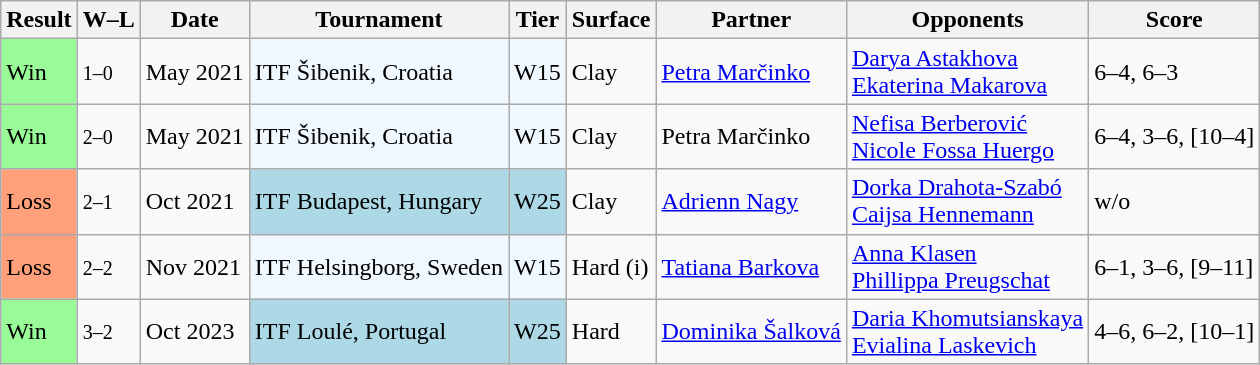<table class="sortable wikitable">
<tr>
<th>Result</th>
<th class="unsortable">W–L</th>
<th>Date</th>
<th>Tournament</th>
<th>Tier</th>
<th>Surface</th>
<th>Partner</th>
<th>Opponents</th>
<th class="unsortable">Score</th>
</tr>
<tr>
<td style="background:#98fb98;">Win</td>
<td><small>1–0</small></td>
<td>May 2021</td>
<td style="background:#f0f8ff;">ITF Šibenik, Croatia</td>
<td style="background:#f0f8ff;">W15</td>
<td>Clay</td>
<td> <a href='#'>Petra Marčinko</a></td>
<td> <a href='#'>Darya Astakhova</a> <br>  <a href='#'>Ekaterina Makarova</a></td>
<td>6–4, 6–3</td>
</tr>
<tr>
<td style="background:#98fb98;">Win</td>
<td><small>2–0</small></td>
<td>May 2021</td>
<td style="background:#f0f8ff;">ITF Šibenik, Croatia</td>
<td style="background:#f0f8ff;">W15</td>
<td>Clay</td>
<td> Petra Marčinko</td>
<td> <a href='#'>Nefisa Berberović</a> <br>  <a href='#'>Nicole Fossa Huergo</a></td>
<td>6–4, 3–6, [10–4]</td>
</tr>
<tr>
<td bgcolor=ffa07a>Loss</td>
<td><small>2–1</small></td>
<td>Oct 2021</td>
<td style="background:lightblue;">ITF Budapest, Hungary</td>
<td style="background:lightblue;">W25</td>
<td>Clay</td>
<td> <a href='#'>Adrienn Nagy</a></td>
<td> <a href='#'>Dorka Drahota-Szabó</a> <br>  <a href='#'>Caijsa Hennemann</a></td>
<td>w/o</td>
</tr>
<tr>
<td bgcolor=ffa07a>Loss</td>
<td><small>2–2</small></td>
<td>Nov 2021</td>
<td style="background:#f0f8ff;">ITF Helsingborg, Sweden</td>
<td style="background:#f0f8ff;">W15</td>
<td>Hard (i)</td>
<td> <a href='#'>Tatiana Barkova</a></td>
<td> <a href='#'>Anna Klasen</a> <br>  <a href='#'>Phillippa Preugschat</a></td>
<td>6–1, 3–6, [9–11]</td>
</tr>
<tr>
<td style="background:#98fb98;">Win</td>
<td><small>3–2</small></td>
<td>Oct 2023</td>
<td style="background:lightblue;">ITF Loulé, Portugal</td>
<td style="background:lightblue;">W25</td>
<td>Hard</td>
<td> <a href='#'>Dominika Šalková</a></td>
<td> <a href='#'>Daria Khomutsianskaya</a> <br>  <a href='#'>Evialina Laskevich</a></td>
<td>4–6, 6–2, [10–1]</td>
</tr>
</table>
